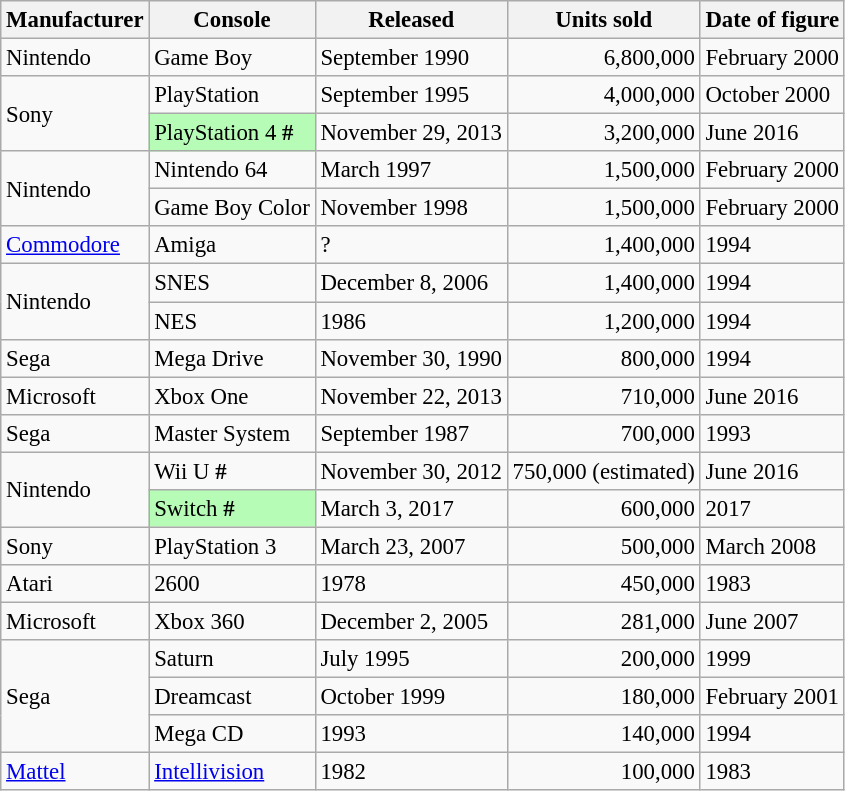<table class="wikitable sortable" style="font-size:95%">
<tr>
<th>Manufacturer</th>
<th>Console</th>
<th>Released</th>
<th data-sort-type="number">Units sold</th>
<th>Date of figure</th>
</tr>
<tr>
<td>Nintendo</td>
<td>Game Boy</td>
<td>September 1990</td>
<td align=right>6,800,000</td>
<td>February 2000</td>
</tr>
<tr>
<td rowspan="2">Sony</td>
<td>PlayStation</td>
<td>September 1995</td>
<td align=right>4,000,000</td>
<td>October 2000</td>
</tr>
<tr>
<td style="background:#b6fcb6;">PlayStation 4 <strong>#</strong></td>
<td>November 29, 2013</td>
<td align=right>3,200,000</td>
<td>June 2016</td>
</tr>
<tr>
<td rowspan="2">Nintendo</td>
<td>Nintendo 64</td>
<td>March 1997</td>
<td align=right>1,500,000</td>
<td>February 2000</td>
</tr>
<tr>
<td>Game Boy Color</td>
<td>November 1998</td>
<td align=right>1,500,000</td>
<td>February 2000</td>
</tr>
<tr>
<td><a href='#'>Commodore</a></td>
<td>Amiga</td>
<td>?</td>
<td align=right>1,400,000</td>
<td>1994</td>
</tr>
<tr>
<td rowspan="2">Nintendo</td>
<td>SNES</td>
<td>December 8, 2006</td>
<td align=right>1,400,000</td>
<td>1994</td>
</tr>
<tr>
<td>NES</td>
<td>1986</td>
<td align=right>1,200,000</td>
<td>1994</td>
</tr>
<tr>
<td>Sega</td>
<td>Mega Drive</td>
<td>November 30, 1990</td>
<td align=right>800,000</td>
<td>1994</td>
</tr>
<tr>
<td>Microsoft</td>
<td>Xbox One</td>
<td>November 22, 2013</td>
<td align=right>710,000</td>
<td>June 2016</td>
</tr>
<tr>
<td>Sega</td>
<td>Master System</td>
<td data-sort-value="September 1, 1987">September 1987</td>
<td align=right>700,000</td>
<td>1993</td>
</tr>
<tr>
<td rowspan="2">Nintendo</td>
<td>Wii U <strong>#</strong></td>
<td>November 30, 2012</td>
<td align=right>750,000 (estimated)</td>
<td>June 2016</td>
</tr>
<tr>
<td style="background:#b6fcb6;">Switch <strong>#</strong></td>
<td>March 3, 2017</td>
<td align=right>600,000</td>
<td>2017</td>
</tr>
<tr>
<td>Sony</td>
<td>PlayStation 3</td>
<td>March 23, 2007</td>
<td align=right>500,000</td>
<td>March 2008</td>
</tr>
<tr>
<td>Atari</td>
<td>2600</td>
<td data-sort-value="January 1, 1978">1978</td>
<td align=right>450,000</td>
<td>1983</td>
</tr>
<tr>
<td>Microsoft</td>
<td>Xbox 360</td>
<td>December 2, 2005</td>
<td align=right>281,000</td>
<td>June 2007</td>
</tr>
<tr>
<td rowspan="3">Sega</td>
<td>Saturn</td>
<td>July 1995</td>
<td align=right>200,000</td>
<td>1999</td>
</tr>
<tr>
<td>Dreamcast</td>
<td>October 1999</td>
<td align=right>180,000</td>
<td>February 2001</td>
</tr>
<tr>
<td>Mega CD</td>
<td>1993</td>
<td align=right>140,000</td>
<td>1994</td>
</tr>
<tr>
<td><a href='#'>Mattel</a></td>
<td><a href='#'>Intellivision</a></td>
<td data-sort-value="January 1, 1978">1982</td>
<td align=right>100,000</td>
<td>1983</td>
</tr>
</table>
